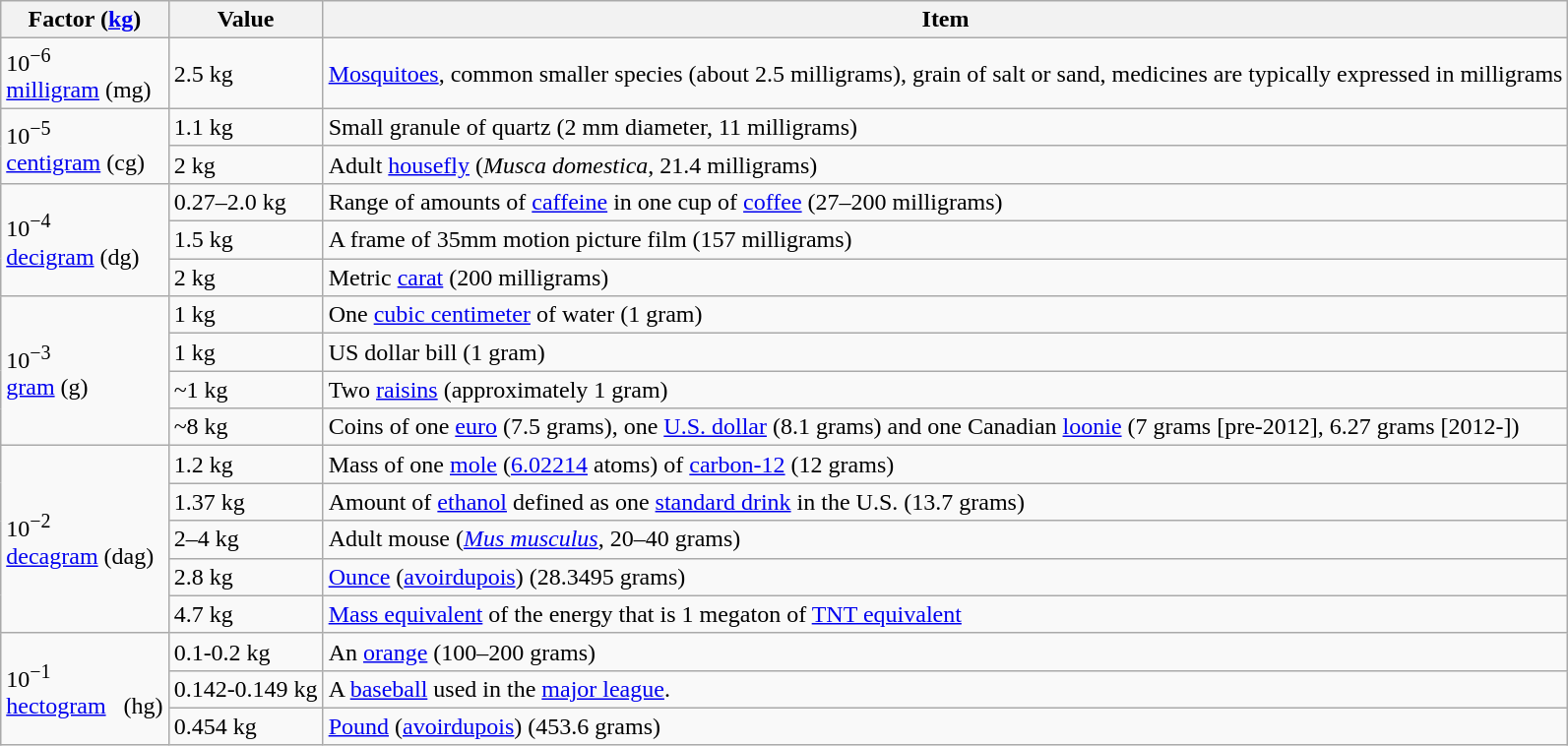<table class="wikitable sortable">
<tr>
<th>Factor (<a href='#'>kg</a>)</th>
<th>Value</th>
<th>Item</th>
</tr>
<tr>
<td>10<sup>−6</sup><br><a href='#'>milligram</a> (mg)</td>
<td>2.5 kg</td>
<td><a href='#'>Mosquitoes</a>, common smaller species (about 2.5 milligrams), grain of salt or sand, medicines are typically expressed in milligrams</td>
</tr>
<tr>
<td rowspan=2>10<sup>−5</sup><br><a href='#'>centigram</a> (cg)</td>
<td>1.1 kg</td>
<td>Small granule of quartz (2 mm diameter, 11 milligrams)</td>
</tr>
<tr>
<td>2 kg</td>
<td>Adult <a href='#'>housefly</a> (<em>Musca domestica</em>, 21.4 milligrams)</td>
</tr>
<tr>
<td rowspan=3>10<sup>−4</sup><br><a href='#'>decigram</a> (dg)</td>
<td>0.27–2.0 kg</td>
<td>Range of amounts of <a href='#'>caffeine</a> in one cup of <a href='#'>coffee</a> (27–200 milligrams)</td>
</tr>
<tr>
<td>1.5 kg</td>
<td>A frame of 35mm motion picture film (157 milligrams)</td>
</tr>
<tr>
<td>2 kg</td>
<td>Metric <a href='#'>carat</a> (200 milligrams)</td>
</tr>
<tr>
<td rowspan=4>10<sup>−3</sup><br><a href='#'>gram</a> (g)</td>
<td>1 kg</td>
<td>One <a href='#'>cubic centimeter</a> of water (1 gram)</td>
</tr>
<tr>
<td>1 kg</td>
<td>US dollar bill (1 gram)</td>
</tr>
<tr>
<td>~1 kg</td>
<td>Two <a href='#'>raisins</a> (approximately 1 gram)</td>
</tr>
<tr>
<td>~8 kg</td>
<td>Coins of one <a href='#'>euro</a> (7.5 grams), one <a href='#'>U.S. dollar</a> (8.1 grams) and one Canadian <a href='#'>loonie</a> (7 grams [pre-2012], 6.27 grams [2012-])</td>
</tr>
<tr>
<td rowspan="5">10<sup>−2</sup><br><a href='#'>decagram</a> (dag)</td>
<td>1.2 kg</td>
<td>Mass of one <a href='#'>mole</a> (<a href='#'>6.02214</a> atoms) of <a href='#'>carbon-12</a> (12 grams)</td>
</tr>
<tr>
<td>1.37 kg</td>
<td>Amount of <a href='#'>ethanol</a> defined as one <a href='#'>standard drink</a> in the U.S. (13.7 grams)</td>
</tr>
<tr>
<td>2–4 kg</td>
<td>Adult mouse (<em><a href='#'>Mus musculus</a></em>, 20–40 grams)</td>
</tr>
<tr>
<td>2.8 kg</td>
<td><a href='#'>Ounce</a> (<a href='#'>avoirdupois</a>) (28.3495 grams)</td>
</tr>
<tr>
<td>4.7 kg</td>
<td><a href='#'>Mass equivalent</a> of the energy that is 1 megaton of <a href='#'>TNT equivalent</a></td>
</tr>
<tr>
<td rowspan=3>10<sup>−1</sup><br><a href='#'>hectogram</a>   (hg)</td>
<td>0.1-0.2 kg</td>
<td>An <a href='#'>orange</a> (100–200 grams)</td>
</tr>
<tr>
<td>0.142-0.149 kg</td>
<td>A <a href='#'>baseball</a> used in the <a href='#'>major league</a>.</td>
</tr>
<tr>
<td>0.454 kg</td>
<td><a href='#'>Pound</a> (<a href='#'>avoirdupois</a>) (453.6 grams)</td>
</tr>
</table>
